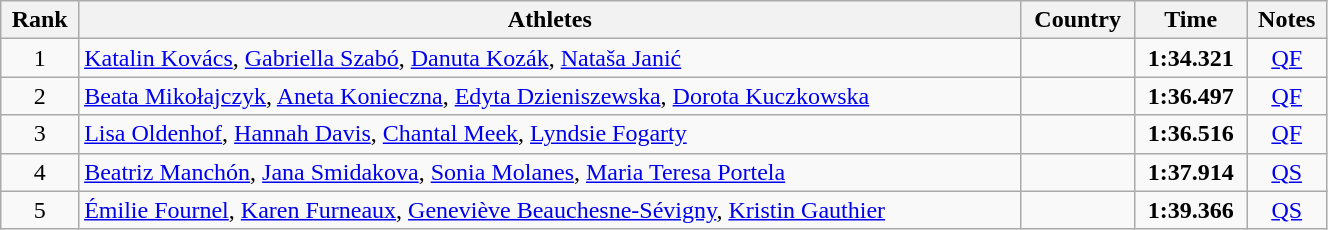<table class="wikitable sortable" width=70% style="text-align:center">
<tr>
<th>Rank</th>
<th>Athletes</th>
<th>Country</th>
<th>Time</th>
<th>Notes</th>
</tr>
<tr>
<td>1</td>
<td align=left><a href='#'>Katalin Kovács</a>, <a href='#'>Gabriella Szabó</a>, <a href='#'>Danuta Kozák</a>, <a href='#'>Nataša Janić</a></td>
<td align=left></td>
<td><strong>1:34.321  </strong></td>
<td><a href='#'>QF</a></td>
</tr>
<tr>
<td>2</td>
<td align=left><a href='#'>Beata Mikołajczyk</a>, <a href='#'>Aneta Konieczna</a>, <a href='#'>Edyta Dzieniszewska</a>, <a href='#'>Dorota Kuczkowska</a></td>
<td align=left></td>
<td><strong>1:36.497  </strong></td>
<td><a href='#'>QF</a></td>
</tr>
<tr>
<td>3</td>
<td align=left><a href='#'>Lisa Oldenhof</a>, <a href='#'>Hannah Davis</a>, <a href='#'>Chantal Meek</a>, <a href='#'>Lyndsie Fogarty</a></td>
<td align=left></td>
<td><strong>1:36.516  </strong></td>
<td><a href='#'>QF</a></td>
</tr>
<tr>
<td>4</td>
<td align=left><a href='#'>Beatriz Manchón</a>, <a href='#'>Jana Smidakova</a>, <a href='#'>Sonia Molanes</a>, <a href='#'>Maria Teresa Portela</a></td>
<td align=left></td>
<td><strong>1:37.914 </strong></td>
<td><a href='#'>QS</a></td>
</tr>
<tr>
<td>5</td>
<td align=left><a href='#'>Émilie Fournel</a>, <a href='#'>Karen Furneaux</a>, <a href='#'>Geneviève Beauchesne-Sévigny</a>, <a href='#'>Kristin Gauthier</a></td>
<td align=left></td>
<td><strong>1:39.366  </strong></td>
<td><a href='#'>QS</a></td>
</tr>
</table>
